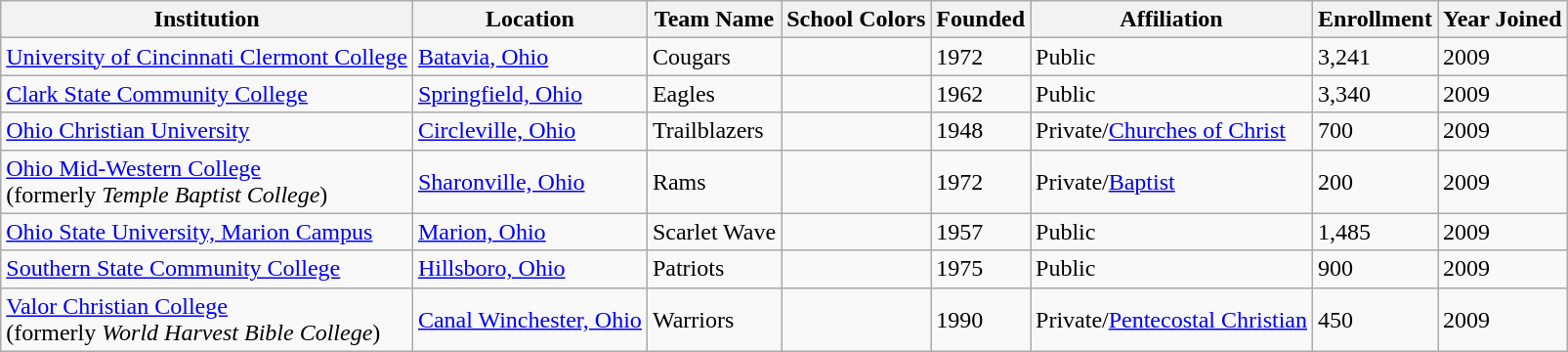<table class="wikitable">
<tr>
<th>Institution</th>
<th>Location</th>
<th>Team Name</th>
<th>School Colors</th>
<th>Founded</th>
<th>Affiliation</th>
<th>Enrollment</th>
<th>Year Joined</th>
</tr>
<tr>
<td><a href='#'>University of Cincinnati Clermont College</a></td>
<td><a href='#'>Batavia, Ohio</a></td>
<td>Cougars</td>
<td> </td>
<td>1972</td>
<td>Public</td>
<td>3,241</td>
<td>2009</td>
</tr>
<tr>
<td><a href='#'>Clark State Community College</a></td>
<td><a href='#'>Springfield, Ohio</a></td>
<td>Eagles</td>
<td> </td>
<td>1962</td>
<td>Public</td>
<td>3,340</td>
<td>2009</td>
</tr>
<tr>
<td><a href='#'>Ohio Christian University</a></td>
<td><a href='#'>Circleville, Ohio</a></td>
<td>Trailblazers</td>
<td> </td>
<td>1948</td>
<td>Private/<a href='#'>Churches of Christ</a></td>
<td>700</td>
<td>2009</td>
</tr>
<tr>
<td><a href='#'>Ohio Mid-Western College</a><br>(formerly <em>Temple Baptist College</em>)</td>
<td><a href='#'>Sharonville, Ohio</a></td>
<td>Rams</td>
<td> </td>
<td>1972</td>
<td>Private/<a href='#'>Baptist</a></td>
<td>200</td>
<td>2009</td>
</tr>
<tr>
<td><a href='#'>Ohio State University, Marion Campus</a></td>
<td><a href='#'>Marion, Ohio</a></td>
<td>Scarlet Wave</td>
<td> </td>
<td>1957</td>
<td>Public</td>
<td>1,485</td>
<td>2009</td>
</tr>
<tr>
<td><a href='#'>Southern State Community College</a></td>
<td><a href='#'>Hillsboro, Ohio</a></td>
<td>Patriots</td>
<td>  </td>
<td>1975</td>
<td>Public</td>
<td>900</td>
<td>2009</td>
</tr>
<tr>
<td><a href='#'>Valor Christian College</a><br>(formerly <em>World Harvest Bible College</em>)</td>
<td><a href='#'>Canal Winchester, Ohio</a></td>
<td>Warriors</td>
<td> </td>
<td>1990</td>
<td>Private/<a href='#'>Pentecostal Christian</a></td>
<td>450</td>
<td>2009</td>
</tr>
</table>
